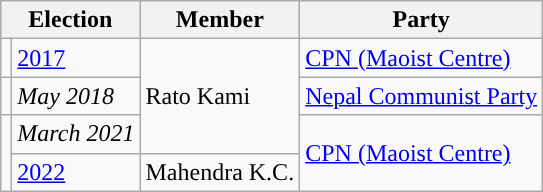<table class="wikitable">
<tr>
<th colspan="2">Election</th>
<th>Member</th>
<th>Party</th>
</tr>
<tr>
<td style="color:inherit;background:"></td>
<td><a href='#'>2017</a></td>
<td rowspan="3">Rato Kami</td>
<td><a href='#'>CPN (Maoist Centre)</a></td>
</tr>
<tr>
<td style="color:inherit;background:"></td>
<td><em>May 2018</em></td>
<td><a href='#'>Nepal Communist Party</a></td>
</tr>
<tr>
<td rowspan="2" style="color:inherit;background:"></td>
<td><em>March 2021</em></td>
<td rowspan="2"><a href='#'>CPN (Maoist Centre)</a></td>
</tr>
<tr>
<td><a href='#'>2022</a></td>
<td>Mahendra K.C.</td>
</tr>
</table>
